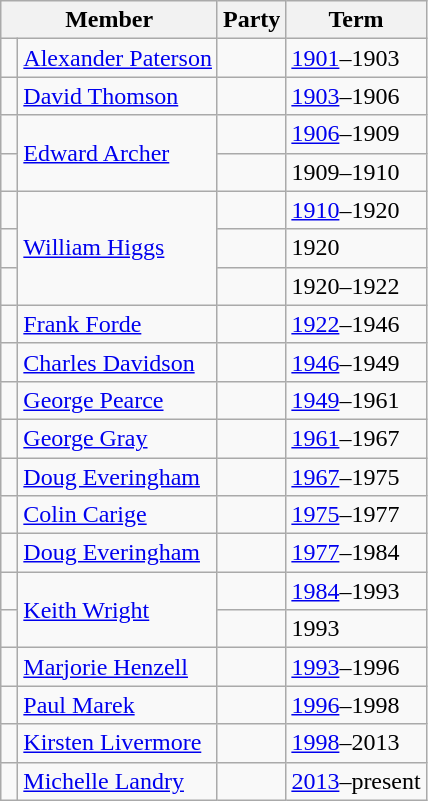<table class="wikitable">
<tr>
<th colspan="2">Member</th>
<th>Party</th>
<th>Term</th>
</tr>
<tr>
<td> </td>
<td><a href='#'>Alexander Paterson</a></td>
<td></td>
<td><a href='#'>1901</a>–1903</td>
</tr>
<tr>
<td> </td>
<td><a href='#'>David Thomson</a></td>
<td></td>
<td><a href='#'>1903</a>–1906</td>
</tr>
<tr>
<td> </td>
<td rowspan="2"><a href='#'>Edward Archer</a></td>
<td></td>
<td><a href='#'>1906</a>–1909</td>
</tr>
<tr>
<td> </td>
<td></td>
<td>1909–1910</td>
</tr>
<tr>
<td> </td>
<td rowspan="3"><a href='#'>William Higgs</a></td>
<td></td>
<td><a href='#'>1910</a>–1920</td>
</tr>
<tr>
<td> </td>
<td></td>
<td>1920</td>
</tr>
<tr>
<td> </td>
<td></td>
<td>1920–1922</td>
</tr>
<tr>
<td> </td>
<td><a href='#'>Frank Forde</a></td>
<td></td>
<td><a href='#'>1922</a>–1946</td>
</tr>
<tr>
<td> </td>
<td><a href='#'>Charles Davidson</a></td>
<td></td>
<td><a href='#'>1946</a>–1949</td>
</tr>
<tr>
<td> </td>
<td><a href='#'>George Pearce</a></td>
<td></td>
<td><a href='#'>1949</a>–1961</td>
</tr>
<tr>
<td> </td>
<td><a href='#'>George Gray</a></td>
<td></td>
<td><a href='#'>1961</a>–1967</td>
</tr>
<tr>
<td> </td>
<td><a href='#'>Doug Everingham</a></td>
<td></td>
<td><a href='#'>1967</a>–1975</td>
</tr>
<tr>
<td> </td>
<td><a href='#'>Colin Carige</a></td>
<td></td>
<td><a href='#'>1975</a>–1977</td>
</tr>
<tr>
<td> </td>
<td><a href='#'>Doug Everingham</a></td>
<td></td>
<td><a href='#'>1977</a>–1984</td>
</tr>
<tr>
<td> </td>
<td rowspan="2"><a href='#'>Keith Wright</a></td>
<td></td>
<td><a href='#'>1984</a>–1993</td>
</tr>
<tr>
<td> </td>
<td></td>
<td>1993</td>
</tr>
<tr>
<td> </td>
<td><a href='#'>Marjorie Henzell</a></td>
<td></td>
<td><a href='#'>1993</a>–1996</td>
</tr>
<tr>
<td> </td>
<td><a href='#'>Paul Marek</a></td>
<td></td>
<td><a href='#'>1996</a>–1998</td>
</tr>
<tr>
<td> </td>
<td><a href='#'>Kirsten Livermore</a></td>
<td></td>
<td><a href='#'>1998</a>–2013</td>
</tr>
<tr>
<td> </td>
<td><a href='#'>Michelle Landry</a></td>
<td></td>
<td><a href='#'>2013</a>–present</td>
</tr>
</table>
